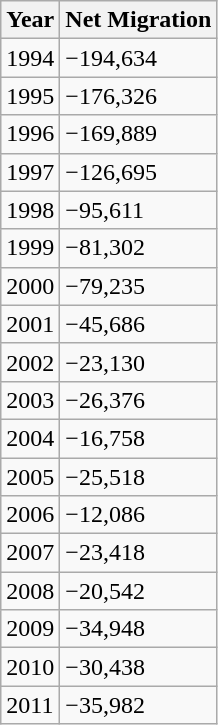<table class="wikitable sortable">
<tr>
<th>Year</th>
<th>Net Migration</th>
</tr>
<tr>
<td>1994</td>
<td>−194,634</td>
</tr>
<tr>
<td>1995</td>
<td>−176,326</td>
</tr>
<tr>
<td>1996</td>
<td>−169,889</td>
</tr>
<tr>
<td>1997</td>
<td>−126,695</td>
</tr>
<tr>
<td>1998</td>
<td>−95,611</td>
</tr>
<tr>
<td>1999</td>
<td>−81,302</td>
</tr>
<tr>
<td>2000</td>
<td>−79,235</td>
</tr>
<tr>
<td>2001</td>
<td>−45,686</td>
</tr>
<tr>
<td>2002</td>
<td>−23,130</td>
</tr>
<tr>
<td>2003</td>
<td>−26,376</td>
</tr>
<tr>
<td>2004</td>
<td>−16,758</td>
</tr>
<tr>
<td>2005</td>
<td>−25,518</td>
</tr>
<tr>
<td>2006</td>
<td>−12,086</td>
</tr>
<tr>
<td>2007</td>
<td>−23,418</td>
</tr>
<tr>
<td>2008</td>
<td>−20,542</td>
</tr>
<tr>
<td>2009</td>
<td>−34,948</td>
</tr>
<tr>
<td>2010</td>
<td>−30,438</td>
</tr>
<tr>
<td>2011</td>
<td>−35,982</td>
</tr>
</table>
